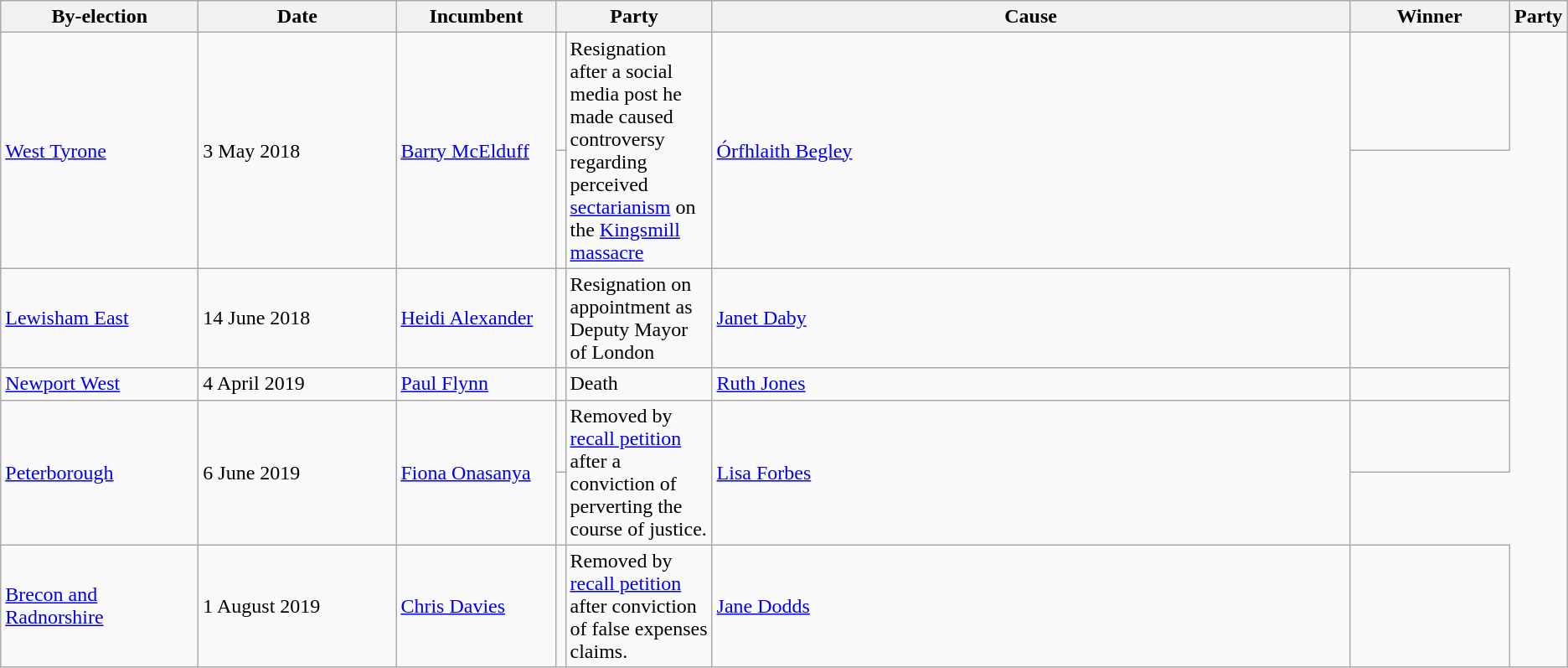<table class="wikitable">
<tr>
<th scope="col" style="width: 150px">By-election</th>
<th scope="col" style="width: 150px">Date</th>
<th scope="col" style="width: 120px">Incumbent</th>
<th scope="col" style="width: 50px" colspan=2>Party</th>
<th scope="col" style="width: 500px">Cause</th>
<th scope="col" style="width: 120px">Winner</th>
<th scope="col" style="width: 50px" colspan=2>Party</th>
</tr>
<tr>
<td rowspan=2><a href='#'>West Tyrone</a></td>
<td rowspan=2>3 May 2018</td>
<td rowspan=2><a href='#'>Barry McElduff</a></td>
<td></td>
<td rowspan=2>Resignation after a social media post he made caused controversy regarding perceived <a href='#'>sectarianism</a> on the <a href='#'>Kingsmill massacre</a></td>
<td rowspan=2><a href='#'>Órfhlaith Begley</a></td>
<td></td>
</tr>
<tr>
<td></td>
</tr>
<tr>
<td><a href='#'>Lewisham East</a></td>
<td>14 June 2018</td>
<td><a href='#'>Heidi Alexander</a></td>
<td></td>
<td>Resignation on appointment as Deputy Mayor of London</td>
<td><a href='#'>Janet Daby</a></td>
<td></td>
</tr>
<tr>
<td><a href='#'>Newport West</a></td>
<td>4 April 2019</td>
<td><a href='#'>Paul Flynn</a></td>
<td></td>
<td>Death</td>
<td><a href='#'>Ruth Jones</a></td>
<td></td>
</tr>
<tr>
<td rowspan=2><a href='#'>Peterborough</a></td>
<td rowspan=2>6 June 2019</td>
<td rowspan=2><a href='#'>Fiona Onasanya</a></td>
<td></td>
<td rowspan=2>Removed by <a href='#'>recall petition</a> after a conviction of perverting the course of justice.</td>
<td rowspan=2><a href='#'>Lisa Forbes</a></td>
<td></td>
</tr>
<tr>
<td></td>
</tr>
<tr>
<td rowspan=1><a href='#'>Brecon and Radnorshire</a></td>
<td rowspan=1>1 August 2019</td>
<td rowspan=1><a href='#'>Chris Davies</a></td>
<td></td>
<td rowspan=1>Removed by <a href='#'>recall petition</a> after conviction of false expenses claims.</td>
<td rowspan=1><a href='#'>Jane Dodds</a></td>
<td></td>
</tr>
</table>
